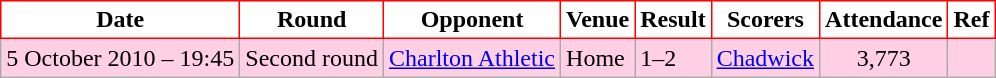<table class="wikitable">
<tr>
<th style="background:#FFFFFF; color:black; border:1px solid red;">Date</th>
<th style="background:#FFFFFF; color:black; border:1px solid red;">Round</th>
<th style="background:#FFFFFF; color:black; border:1px solid red;">Opponent</th>
<th style="background:#FFFFFF; color:black; border:1px solid red;">Venue</th>
<th style="background:#FFFFFF; color:black; border:1px solid red;">Result</th>
<th style="background:#FFFFFF; color:black; border:1px solid red;">Scorers</th>
<th style="background:#FFFFFF; color:black; border:1px solid red;">Attendance</th>
<th style="background:#FFFFFF; color:black; border:1px solid red;">Ref</th>
</tr>
<tr bgcolor = "#ffd0e3">
<td>5 October 2010 – 19:45</td>
<td align="center">Second round</td>
<td><a href='#'>Charlton Athletic</a></td>
<td>Home</td>
<td>1–2</td>
<td><a href='#'>Chadwick</a></td>
<td align="center">3,773</td>
<td></td>
</tr>
</table>
